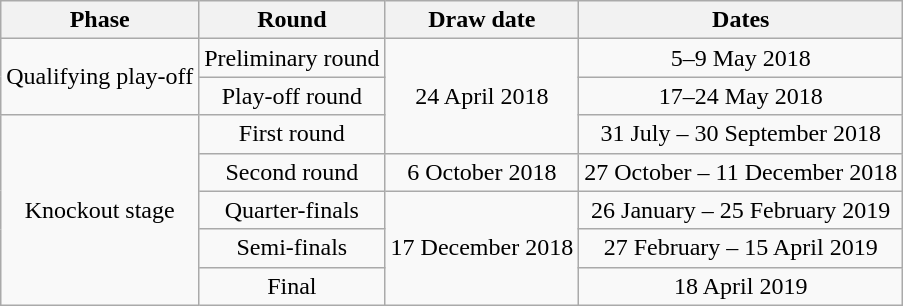<table class="wikitable" style="text-align:center">
<tr>
<th>Phase</th>
<th>Round</th>
<th>Draw date</th>
<th>Dates</th>
</tr>
<tr>
<td rowspan=2>Qualifying play-off</td>
<td>Preliminary round</td>
<td rowspan=3>24 April 2018</td>
<td>5–9 May 2018</td>
</tr>
<tr>
<td>Play-off round</td>
<td>17–24 May 2018</td>
</tr>
<tr>
<td rowspan=5>Knockout stage</td>
<td>First round</td>
<td>31 July – 30 September 2018</td>
</tr>
<tr>
<td>Second round</td>
<td>6 October 2018</td>
<td>27 October – 11 December 2018</td>
</tr>
<tr>
<td>Quarter-finals</td>
<td rowspan=3>17 December 2018</td>
<td>26 January – 25 February 2019</td>
</tr>
<tr>
<td>Semi-finals</td>
<td>27 February – 15 April 2019</td>
</tr>
<tr>
<td>Final</td>
<td>18 April 2019</td>
</tr>
</table>
